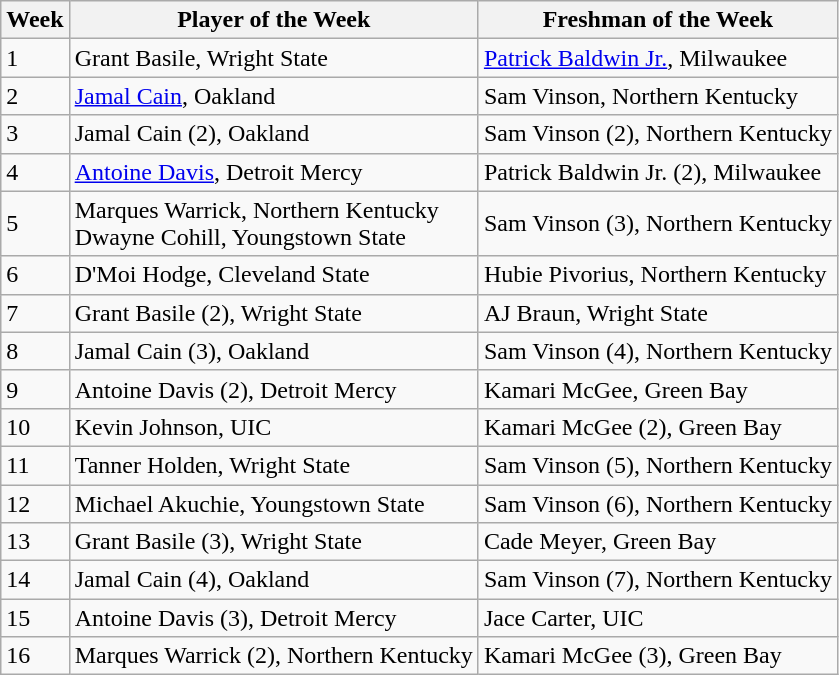<table class="wikitable" border="1">
<tr>
<th align="center">Week</th>
<th align="center">Player of the Week</th>
<th align="center">Freshman of the Week</th>
</tr>
<tr>
<td>1</td>
<td>Grant Basile, Wright State</td>
<td><a href='#'>Patrick Baldwin Jr.</a>, Milwaukee</td>
</tr>
<tr>
<td>2</td>
<td><a href='#'>Jamal Cain</a>, Oakland</td>
<td>Sam Vinson, Northern Kentucky</td>
</tr>
<tr>
<td>3</td>
<td>Jamal Cain (2), Oakland</td>
<td>Sam Vinson (2), Northern Kentucky</td>
</tr>
<tr>
<td>4</td>
<td><a href='#'>Antoine Davis</a>, Detroit Mercy</td>
<td>Patrick Baldwin Jr. (2), Milwaukee</td>
</tr>
<tr>
<td>5</td>
<td>Marques Warrick, Northern Kentucky<br>Dwayne Cohill, Youngstown State</td>
<td>Sam Vinson (3), Northern Kentucky</td>
</tr>
<tr>
<td>6</td>
<td>D'Moi Hodge, Cleveland State</td>
<td>Hubie Pivorius, Northern Kentucky</td>
</tr>
<tr>
<td>7</td>
<td>Grant Basile (2), Wright State</td>
<td>AJ Braun, Wright State</td>
</tr>
<tr>
<td>8</td>
<td>Jamal Cain (3), Oakland</td>
<td>Sam Vinson (4), Northern Kentucky</td>
</tr>
<tr>
<td>9</td>
<td>Antoine Davis (2), Detroit Mercy</td>
<td>Kamari McGee, Green Bay</td>
</tr>
<tr>
<td>10</td>
<td>Kevin Johnson, UIC</td>
<td>Kamari McGee (2), Green Bay</td>
</tr>
<tr>
<td>11</td>
<td>Tanner Holden, Wright State</td>
<td>Sam Vinson (5), Northern Kentucky</td>
</tr>
<tr>
<td>12</td>
<td>Michael Akuchie, Youngstown State</td>
<td>Sam Vinson (6), Northern Kentucky</td>
</tr>
<tr>
<td>13</td>
<td>Grant Basile (3), Wright State</td>
<td>Cade Meyer, Green Bay</td>
</tr>
<tr>
<td>14</td>
<td>Jamal Cain (4), Oakland</td>
<td>Sam Vinson (7), Northern Kentucky</td>
</tr>
<tr>
<td>15</td>
<td>Antoine Davis (3), Detroit Mercy</td>
<td>Jace Carter, UIC</td>
</tr>
<tr>
<td>16</td>
<td>Marques Warrick (2), Northern Kentucky</td>
<td>Kamari McGee (3), Green Bay</td>
</tr>
</table>
